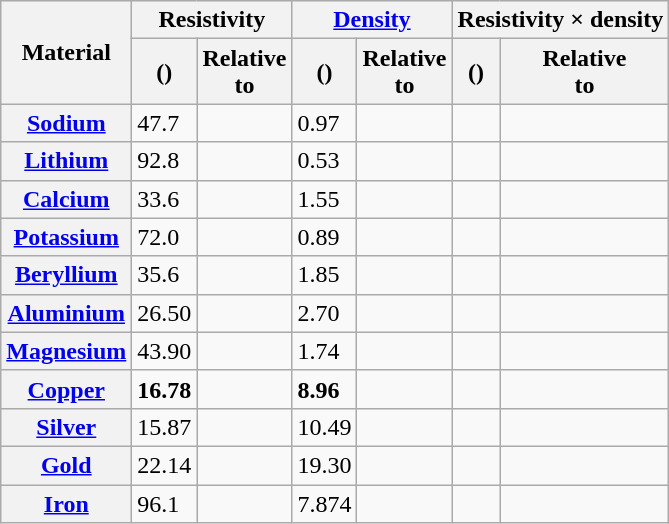<table class="wikitable sortable plainrowheaders">
<tr>
<th scope="col" rowspan=2>Material</th>
<th scope="col" colspan=2>Resistivity</th>
<th scope="col" colspan=2><a href='#'>Density</a></th>
<th scope="col" colspan=2>Resistivity × density</th>
</tr>
<tr>
<th scope="col" data-sort-type=number>()</th>
<th scope="col" data-sort-type=number>Relative <br>to </th>
<th scope="col" data-sort-type=number>()</th>
<th scope="col" data-sort-type=number>Relative <br>to </th>
<th scope="col" data-sort-type=number>()</th>
<th scope="col" data-sort-type=number>Relative <br>to </th>
</tr>
<tr>
<th scope="row"><a href='#'>Sodium</a></th>
<td>47.7</td>
<td></td>
<td>0.97</td>
<td></td>
<td></td>
<td></td>
</tr>
<tr>
<th scope="row"><a href='#'>Lithium</a></th>
<td>92.8</td>
<td></td>
<td>0.53</td>
<td></td>
<td></td>
<td></td>
</tr>
<tr>
<th scope="row"><a href='#'>Calcium</a></th>
<td>33.6</td>
<td></td>
<td>1.55</td>
<td></td>
<td></td>
<td></td>
</tr>
<tr>
<th scope="row"><a href='#'>Potassium</a></th>
<td>72.0</td>
<td></td>
<td>0.89</td>
<td></td>
<td></td>
<td></td>
</tr>
<tr>
<th scope="row"><a href='#'>Beryllium</a></th>
<td>35.6</td>
<td></td>
<td>1.85</td>
<td></td>
<td></td>
<td></td>
</tr>
<tr>
<th scope="row"><a href='#'>Aluminium</a></th>
<td>26.50</td>
<td></td>
<td>2.70</td>
<td></td>
<td></td>
<td></td>
</tr>
<tr>
<th scope="row"><a href='#'>Magnesium</a></th>
<td>43.90</td>
<td></td>
<td>1.74</td>
<td></td>
<td></td>
<td></td>
</tr>
<tr style="font-weight:bold;">
<th scope="row" style="font-weight:"><a href='#'>Copper</a></th>
<td>16.78</td>
<td></td>
<td>8.96</td>
<td></td>
<td></td>
<td></td>
</tr>
<tr>
<th scope="row"><a href='#'>Silver</a></th>
<td>15.87</td>
<td></td>
<td>10.49</td>
<td></td>
<td></td>
<td></td>
</tr>
<tr>
<th scope="row"><a href='#'>Gold</a></th>
<td>22.14</td>
<td></td>
<td>19.30</td>
<td></td>
<td></td>
<td></td>
</tr>
<tr>
<th scope="row"><a href='#'>Iron</a></th>
<td>96.1</td>
<td></td>
<td>7.874</td>
<td></td>
<td></td>
<td></td>
</tr>
</table>
